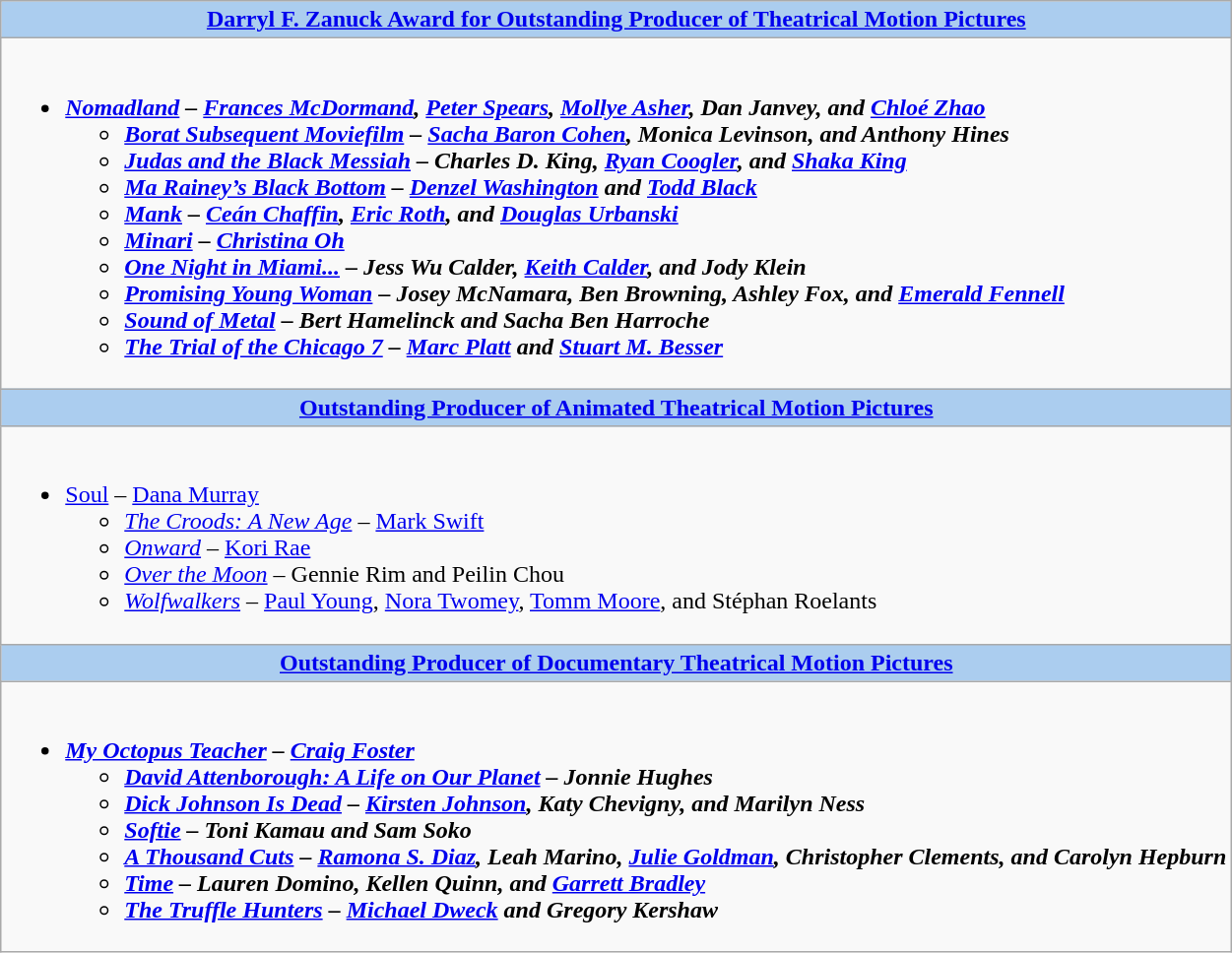<table class=wikitable style="width="100%">
<tr>
<th colspan="2" style="background:#abcdef;"><a href='#'>Darryl F. Zanuck Award for Outstanding Producer of Theatrical Motion Pictures</a></th>
</tr>
<tr>
<td colspan="2" style="vertical-align:top;"><br><ul><li><strong><em><a href='#'>Nomadland</a><em> – <a href='#'>Frances McDormand</a>, <a href='#'>Peter Spears</a>, <a href='#'>Mollye Asher</a>, Dan Janvey, and <a href='#'>Chloé Zhao</a><strong><ul><li></em><a href='#'>Borat Subsequent Moviefilm</a><em> – <a href='#'>Sacha Baron Cohen</a>, Monica Levinson, and Anthony Hines</li><li></em><a href='#'>Judas and the Black Messiah</a><em> – Charles D. King, <a href='#'>Ryan Coogler</a>, and <a href='#'>Shaka King</a></li><li></em><a href='#'>Ma Rainey’s Black Bottom</a><em> – <a href='#'>Denzel Washington</a> and <a href='#'>Todd Black</a></li><li></em><a href='#'>Mank</a><em> – <a href='#'>Ceán Chaffin</a>, <a href='#'>Eric Roth</a>, and <a href='#'>Douglas Urbanski</a></li><li></em><a href='#'>Minari</a><em> – <a href='#'>Christina Oh</a></li><li></em><a href='#'>One Night in Miami...</a><em> – Jess Wu Calder, <a href='#'>Keith Calder</a>, and Jody Klein</li><li></em><a href='#'>Promising Young Woman</a><em> – Josey McNamara, Ben Browning, Ashley Fox, and <a href='#'>Emerald Fennell</a></li><li></em><a href='#'>Sound of Metal</a><em> – Bert Hamelinck and Sacha Ben Harroche</li><li></em><a href='#'>The Trial of the Chicago 7</a><em> – <a href='#'>Marc Platt</a> and <a href='#'>Stuart M. Besser</a></li></ul></li></ul></td>
</tr>
<tr>
<th colspan="2" style="background:#abcdef;"><a href='#'>Outstanding Producer of Animated Theatrical Motion Pictures</a></th>
</tr>
<tr>
<td colspan="2" style="vertical-align:top;"><br><ul><li></em></strong><a href='#'>Soul</a></em> – <a href='#'>Dana Murray</a></strong><ul><li><em><a href='#'>The Croods: A New Age</a></em> – <a href='#'>Mark Swift</a></li><li><em><a href='#'>Onward</a></em> – <a href='#'>Kori Rae</a></li><li><em><a href='#'>Over the Moon</a></em> – Gennie Rim and Peilin Chou</li><li><em><a href='#'>Wolfwalkers</a></em> – <a href='#'>Paul Young</a>, <a href='#'>Nora Twomey</a>, <a href='#'>Tomm Moore</a>, and Stéphan Roelants</li></ul></li></ul></td>
</tr>
<tr>
<th colspan="2" style="background:#abcdef;"><a href='#'>Outstanding Producer of Documentary Theatrical Motion Pictures</a></th>
</tr>
<tr>
<td colspan="2" style="vertical-align:top;"><br><ul><li><strong><em><a href='#'>My Octopus Teacher</a><em> – <a href='#'>Craig Foster</a><strong><ul><li></em><a href='#'>David Attenborough: A Life on Our Planet</a><em> – Jonnie Hughes</li><li></em><a href='#'>Dick Johnson Is Dead</a><em> – <a href='#'>Kirsten Johnson</a>, Katy Chevigny, and Marilyn Ness</li><li></em><a href='#'>Softie</a><em> – Toni Kamau and Sam Soko</li><li></em><a href='#'>A Thousand Cuts</a><em> – <a href='#'>Ramona S. Diaz</a>, Leah Marino, <a href='#'>Julie Goldman</a>, Christopher Clements, and Carolyn Hepburn</li><li></em><a href='#'>Time</a><em> – Lauren Domino, Kellen Quinn, and <a href='#'>Garrett Bradley</a></li><li></em><a href='#'>The Truffle Hunters</a><em> – <a href='#'>Michael Dweck</a> and Gregory Kershaw</li></ul></li></ul></td>
</tr>
</table>
